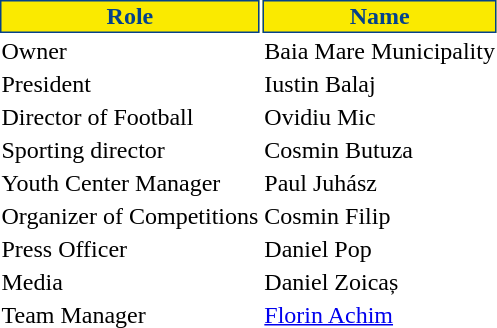<table class="toccolours">
<tr>
<th style="background:#faea00;color:#04428b;border:1px solid #04428b;">Role</th>
<th style="background:#faea00;color:#04428b;border:1px solid #04428b;">Name</th>
</tr>
<tr>
<td>Owner</td>
<td> Baia Mare Municipality</td>
</tr>
<tr>
<td>President</td>
<td> Iustin Balaj</td>
</tr>
<tr>
<td>Director of Football</td>
<td> Ovidiu Mic</td>
</tr>
<tr>
<td>Sporting director</td>
<td> Cosmin Butuza</td>
</tr>
<tr>
<td>Youth Center Manager</td>
<td> Paul Juhász</td>
</tr>
<tr>
<td>Organizer of Competitions</td>
<td> Cosmin Filip</td>
</tr>
<tr>
<td>Press Officer</td>
<td> Daniel Pop</td>
</tr>
<tr>
<td>Media</td>
<td> Daniel Zoicaș</td>
</tr>
<tr>
<td>Team Manager</td>
<td> <a href='#'>Florin Achim</a></td>
</tr>
</table>
